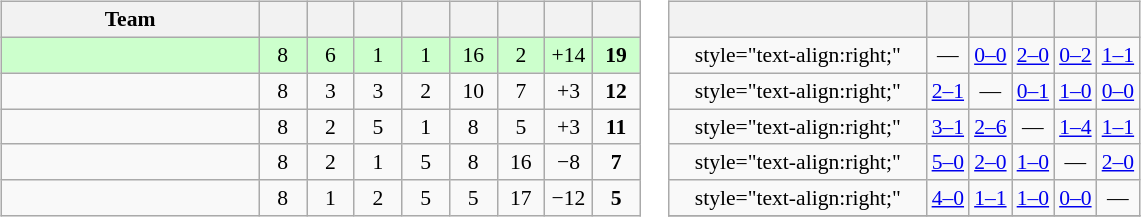<table>
<tr>
<td><br><table class="wikitable" style="text-align: center; font-size: 90%;">
<tr>
<th width=165>Team</th>
<th width=25></th>
<th width=25></th>
<th width=25></th>
<th width=25></th>
<th width=25></th>
<th width=25></th>
<th width=25></th>
<th width=25></th>
</tr>
<tr style="background:#cfc;">
<td align="left"></td>
<td>8</td>
<td>6</td>
<td>1</td>
<td>1</td>
<td>16</td>
<td>2</td>
<td>+14</td>
<td><strong>19</strong></td>
</tr>
<tr>
<td align="left"></td>
<td>8</td>
<td>3</td>
<td>3</td>
<td>2</td>
<td>10</td>
<td>7</td>
<td>+3</td>
<td><strong>12</strong></td>
</tr>
<tr>
<td align="left"></td>
<td>8</td>
<td>2</td>
<td>5</td>
<td>1</td>
<td>8</td>
<td>5</td>
<td>+3</td>
<td><strong>11</strong></td>
</tr>
<tr>
<td align="left"></td>
<td>8</td>
<td>2</td>
<td>1</td>
<td>5</td>
<td>8</td>
<td>16</td>
<td>−8</td>
<td><strong>7</strong></td>
</tr>
<tr>
<td align="left"></td>
<td>8</td>
<td>1</td>
<td>2</td>
<td>5</td>
<td>5</td>
<td>17</td>
<td>−12</td>
<td><strong>5</strong></td>
</tr>
</table>
</td>
<td><br><table class="wikitable" style="text-align:center; font-size:90%;">
<tr>
<th width=165> </th>
<th></th>
<th></th>
<th></th>
<th></th>
<th></th>
</tr>
<tr>
<td>style="text-align:right;"</td>
<td>—</td>
<td><a href='#'>0–0</a></td>
<td><a href='#'>2–0</a></td>
<td><a href='#'>0–2</a></td>
<td><a href='#'>1–1</a></td>
</tr>
<tr>
<td>style="text-align:right;"</td>
<td><a href='#'>2–1</a></td>
<td>—</td>
<td><a href='#'>0–1</a></td>
<td><a href='#'>1–0</a></td>
<td><a href='#'>0–0</a></td>
</tr>
<tr>
<td>style="text-align:right;"</td>
<td><a href='#'>3–1</a></td>
<td><a href='#'>2–6</a></td>
<td>—</td>
<td><a href='#'>1–4</a></td>
<td><a href='#'>1–1</a></td>
</tr>
<tr>
<td>style="text-align:right;"</td>
<td><a href='#'>5–0</a></td>
<td><a href='#'>2–0</a></td>
<td><a href='#'>1–0</a></td>
<td>—</td>
<td><a href='#'>2–0</a></td>
</tr>
<tr>
<td>style="text-align:right;"</td>
<td><a href='#'>4–0</a></td>
<td><a href='#'>1–1</a></td>
<td><a href='#'>1–0</a></td>
<td><a href='#'>0–0</a></td>
<td>—</td>
</tr>
<tr>
</tr>
</table>
</td>
</tr>
</table>
